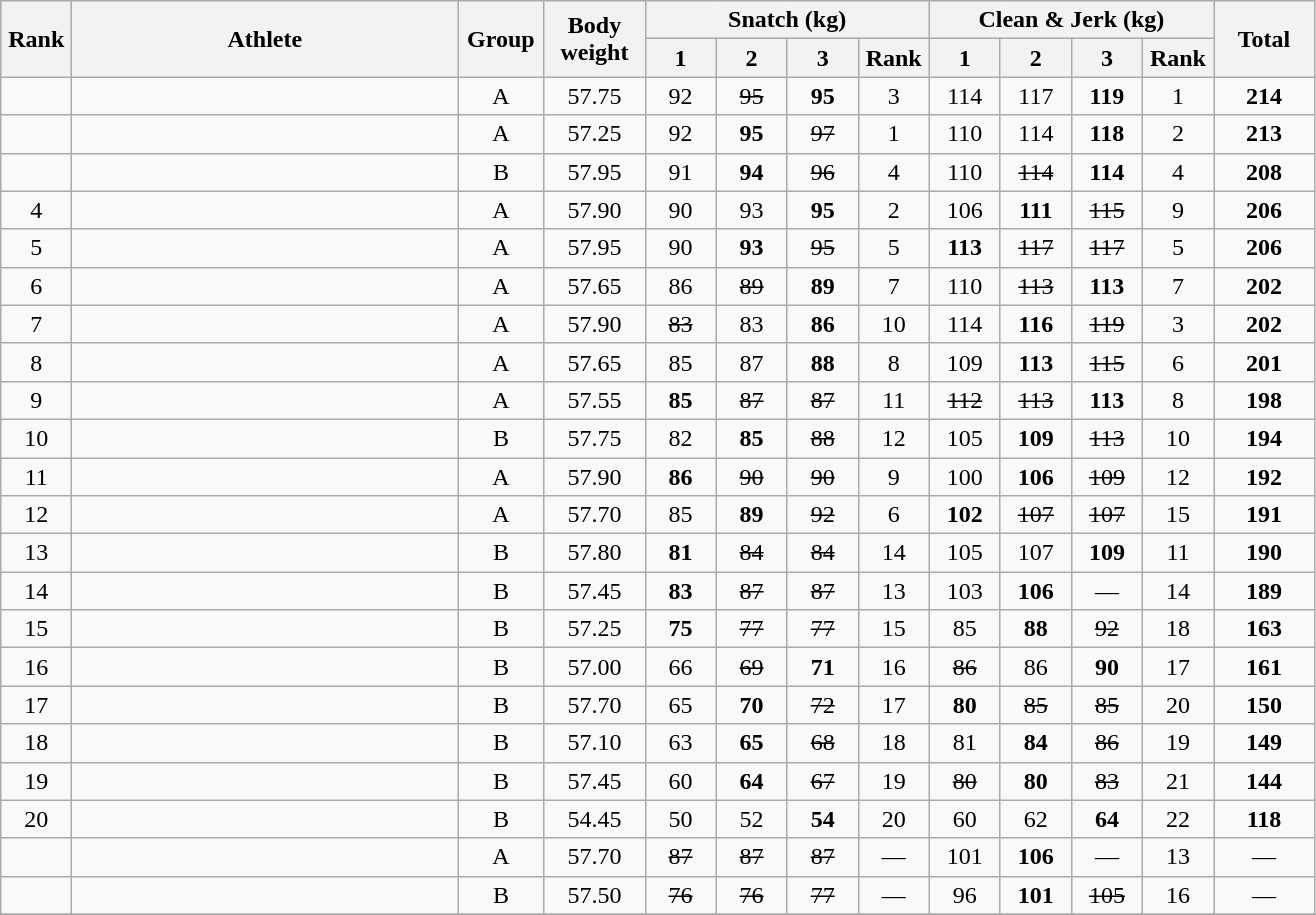<table class = "wikitable" style="text-align:center;">
<tr>
<th rowspan=2 width=40>Rank</th>
<th rowspan=2 width=250>Athlete</th>
<th rowspan=2 width=50>Group</th>
<th rowspan=2 width=60>Body weight</th>
<th colspan=4>Snatch (kg)</th>
<th colspan=4>Clean & Jerk (kg)</th>
<th rowspan=2 width=60>Total</th>
</tr>
<tr>
<th width=40>1</th>
<th width=40>2</th>
<th width=40>3</th>
<th width=40>Rank</th>
<th width=40>1</th>
<th width=40>2</th>
<th width=40>3</th>
<th width=40>Rank</th>
</tr>
<tr>
<td></td>
<td align=left></td>
<td>A</td>
<td>57.75</td>
<td>92</td>
<td><s>95</s></td>
<td><strong>95</strong></td>
<td>3</td>
<td>114</td>
<td>117</td>
<td><strong>119</strong></td>
<td>1</td>
<td><strong>214</strong></td>
</tr>
<tr>
<td></td>
<td align=left></td>
<td>A</td>
<td>57.25</td>
<td>92</td>
<td><strong>95</strong></td>
<td><s>97</s></td>
<td>1</td>
<td>110</td>
<td>114</td>
<td><strong>118</strong></td>
<td>2</td>
<td><strong>213</strong></td>
</tr>
<tr>
<td></td>
<td align=left></td>
<td>B</td>
<td>57.95</td>
<td>91</td>
<td><strong>94</strong></td>
<td><s>96</s></td>
<td>4</td>
<td>110</td>
<td><s>114</s></td>
<td><strong>114</strong></td>
<td>4</td>
<td><strong>208</strong></td>
</tr>
<tr>
<td>4</td>
<td align=left></td>
<td>A</td>
<td>57.90</td>
<td>90</td>
<td>93</td>
<td><strong>95</strong></td>
<td>2</td>
<td>106</td>
<td><strong>111</strong></td>
<td><s>115</s></td>
<td>9</td>
<td><strong>206</strong></td>
</tr>
<tr>
<td>5</td>
<td align=left></td>
<td>A</td>
<td>57.95</td>
<td>90</td>
<td><strong>93</strong></td>
<td><s>95</s></td>
<td>5</td>
<td><strong>113</strong></td>
<td><s>117</s></td>
<td><s>117</s></td>
<td>5</td>
<td><strong>206</strong></td>
</tr>
<tr>
<td>6</td>
<td align=left></td>
<td>A</td>
<td>57.65</td>
<td>86</td>
<td><s>89</s></td>
<td><strong>89</strong></td>
<td>7</td>
<td>110</td>
<td><s>113</s></td>
<td><strong>113</strong></td>
<td>7</td>
<td><strong>202</strong></td>
</tr>
<tr>
<td>7</td>
<td align=left></td>
<td>A</td>
<td>57.90</td>
<td><s>83</s></td>
<td>83</td>
<td><strong>86</strong></td>
<td>10</td>
<td>114</td>
<td><strong>116</strong></td>
<td><s>119</s></td>
<td>3</td>
<td><strong>202</strong></td>
</tr>
<tr>
<td>8</td>
<td align=left></td>
<td>A</td>
<td>57.65</td>
<td>85</td>
<td>87</td>
<td><strong>88</strong></td>
<td>8</td>
<td>109</td>
<td><strong>113</strong></td>
<td><s>115</s></td>
<td>6</td>
<td><strong>201</strong></td>
</tr>
<tr>
<td>9</td>
<td align=left></td>
<td>A</td>
<td>57.55</td>
<td><strong>85</strong></td>
<td><s>87</s></td>
<td><s>87</s></td>
<td>11</td>
<td><s>112</s></td>
<td><s>113</s></td>
<td><strong>113</strong></td>
<td>8</td>
<td><strong>198</strong></td>
</tr>
<tr>
<td>10</td>
<td align=left></td>
<td>B</td>
<td>57.75</td>
<td>82</td>
<td><strong>85</strong></td>
<td><s>88</s></td>
<td>12</td>
<td>105</td>
<td><strong>109</strong></td>
<td><s>113</s></td>
<td>10</td>
<td><strong>194</strong></td>
</tr>
<tr>
<td>11</td>
<td align=left></td>
<td>A</td>
<td>57.90</td>
<td><strong>86</strong></td>
<td><s>90</s></td>
<td><s>90</s></td>
<td>9</td>
<td>100</td>
<td><strong>106</strong></td>
<td><s>109</s></td>
<td>12</td>
<td><strong>192</strong></td>
</tr>
<tr>
<td>12</td>
<td align=left></td>
<td>A</td>
<td>57.70</td>
<td>85</td>
<td><strong>89</strong></td>
<td><s>92</s></td>
<td>6</td>
<td><strong>102</strong></td>
<td><s>107</s></td>
<td><s>107</s></td>
<td>15</td>
<td><strong>191</strong></td>
</tr>
<tr>
<td>13</td>
<td align=left></td>
<td>B</td>
<td>57.80</td>
<td><strong>81</strong></td>
<td><s>84</s></td>
<td><s>84</s></td>
<td>14</td>
<td>105</td>
<td>107</td>
<td><strong>109</strong></td>
<td>11</td>
<td><strong>190</strong></td>
</tr>
<tr>
<td>14</td>
<td align=left></td>
<td>B</td>
<td>57.45</td>
<td><strong>83</strong></td>
<td><s>87</s></td>
<td><s>87</s></td>
<td>13</td>
<td>103</td>
<td><strong>106</strong></td>
<td>—</td>
<td>14</td>
<td><strong>189</strong></td>
</tr>
<tr>
<td>15</td>
<td align=left></td>
<td>B</td>
<td>57.25</td>
<td><strong>75</strong></td>
<td><s>77</s></td>
<td><s>77</s></td>
<td>15</td>
<td>85</td>
<td><strong>88</strong></td>
<td><s>92</s></td>
<td>18</td>
<td><strong>163</strong></td>
</tr>
<tr>
<td>16</td>
<td align=left></td>
<td>B</td>
<td>57.00</td>
<td>66</td>
<td><s>69</s></td>
<td><strong>71</strong></td>
<td>16</td>
<td><s>86</s></td>
<td>86</td>
<td><strong>90</strong></td>
<td>17</td>
<td><strong>161</strong></td>
</tr>
<tr>
<td>17</td>
<td align=left></td>
<td>B</td>
<td>57.70</td>
<td>65</td>
<td><strong>70</strong></td>
<td><s>72</s></td>
<td>17</td>
<td><strong>80</strong></td>
<td><s>85</s></td>
<td><s>85</s></td>
<td>20</td>
<td><strong>150</strong></td>
</tr>
<tr>
<td>18</td>
<td align=left></td>
<td>B</td>
<td>57.10</td>
<td>63</td>
<td><strong>65</strong></td>
<td><s>68</s></td>
<td>18</td>
<td>81</td>
<td><strong>84</strong></td>
<td><s>86</s></td>
<td>19</td>
<td><strong>149</strong></td>
</tr>
<tr>
<td>19</td>
<td align=left></td>
<td>B</td>
<td>57.45</td>
<td>60</td>
<td><strong>64</strong></td>
<td><s>67</s></td>
<td>19</td>
<td><s>80</s></td>
<td><strong>80</strong></td>
<td><s>83</s></td>
<td>21</td>
<td><strong>144</strong></td>
</tr>
<tr>
<td>20</td>
<td align=left></td>
<td>B</td>
<td>54.45</td>
<td>50</td>
<td>52</td>
<td><strong>54</strong></td>
<td>20</td>
<td>60</td>
<td>62</td>
<td><strong>64</strong></td>
<td>22</td>
<td><strong>118</strong></td>
</tr>
<tr>
<td></td>
<td align=left></td>
<td>A</td>
<td>57.70</td>
<td><s>87</s></td>
<td><s>87</s></td>
<td><s>87</s></td>
<td>—</td>
<td>101</td>
<td><strong>106</strong></td>
<td>—</td>
<td>13</td>
<td>—</td>
</tr>
<tr>
<td></td>
<td align=left></td>
<td>B</td>
<td>57.50</td>
<td><s>76</s></td>
<td><s>76</s></td>
<td><s>77</s></td>
<td>—</td>
<td>96</td>
<td><strong>101</strong></td>
<td><s>105</s></td>
<td>16</td>
<td>—</td>
</tr>
<tr>
</tr>
</table>
